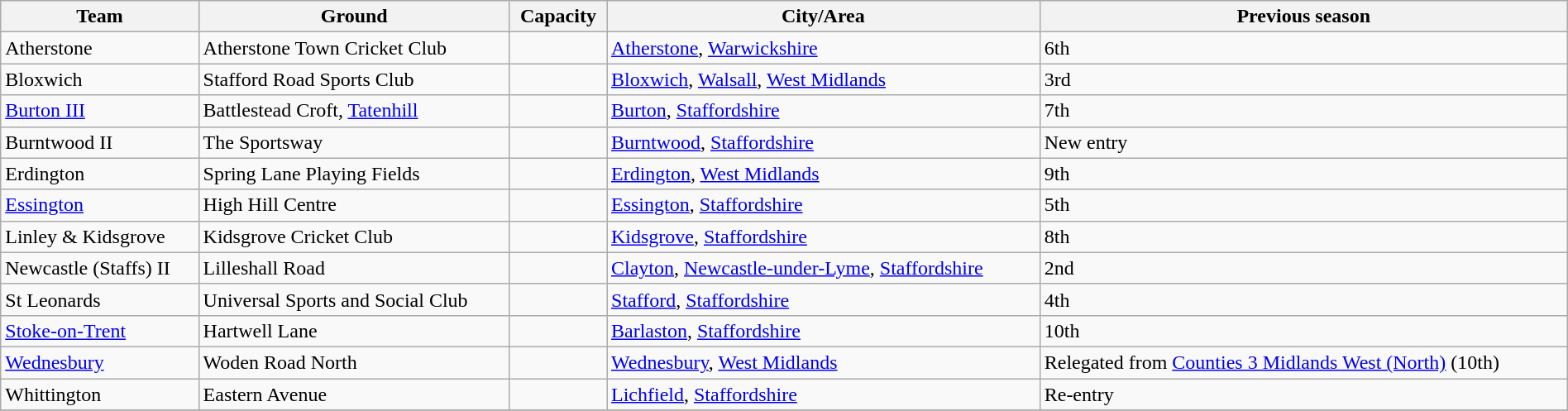<table class="wikitable sortable" width=100%>
<tr>
<th>Team</th>
<th>Ground</th>
<th>Capacity</th>
<th>City/Area</th>
<th>Previous season</th>
</tr>
<tr>
<td>Atherstone</td>
<td>Atherstone Town Cricket Club</td>
<td></td>
<td><a href='#'>Atherstone</a>, <a href='#'>Warwickshire</a></td>
<td>6th</td>
</tr>
<tr>
<td>Bloxwich</td>
<td>Stafford Road Sports Club</td>
<td></td>
<td><a href='#'>Bloxwich</a>, <a href='#'>Walsall</a>, <a href='#'>West Midlands</a></td>
<td>3rd</td>
</tr>
<tr>
<td><a href='#'>Burton III</a></td>
<td>Battlestead Croft, <a href='#'>Tatenhill</a></td>
<td></td>
<td><a href='#'>Burton</a>, <a href='#'>Staffordshire</a></td>
<td>7th</td>
</tr>
<tr>
<td>Burntwood II</td>
<td>The Sportsway</td>
<td></td>
<td><a href='#'>Burntwood</a>, <a href='#'>Staffordshire</a></td>
<td>New entry</td>
</tr>
<tr>
<td>Erdington</td>
<td>Spring Lane Playing Fields</td>
<td></td>
<td><a href='#'>Erdington</a>, <a href='#'>West Midlands</a></td>
<td>9th</td>
</tr>
<tr>
<td><a href='#'>Essington</a></td>
<td>High Hill Centre</td>
<td></td>
<td><a href='#'>Essington</a>, <a href='#'>Staffordshire</a></td>
<td>5th</td>
</tr>
<tr>
<td>Linley & Kidsgrove</td>
<td>Kidsgrove Cricket Club</td>
<td></td>
<td><a href='#'>Kidsgrove</a>, <a href='#'>Staffordshire</a></td>
<td>8th</td>
</tr>
<tr>
<td>Newcastle (Staffs) II</td>
<td>Lilleshall Road</td>
<td></td>
<td><a href='#'>Clayton</a>, <a href='#'>Newcastle-under-Lyme</a>, <a href='#'>Staffordshire</a></td>
<td>2nd</td>
</tr>
<tr>
<td>St Leonards</td>
<td>Universal Sports and Social Club</td>
<td></td>
<td><a href='#'>Stafford</a>, <a href='#'>Staffordshire</a></td>
<td>4th</td>
</tr>
<tr>
<td><a href='#'>Stoke-on-Trent</a></td>
<td>Hartwell Lane</td>
<td></td>
<td><a href='#'>Barlaston</a>, <a href='#'>Staffordshire</a></td>
<td>10th</td>
</tr>
<tr>
<td><a href='#'>Wednesbury</a></td>
<td>Woden Road North</td>
<td></td>
<td><a href='#'>Wednesbury</a>, <a href='#'>West Midlands</a></td>
<td>Relegated from <a href='#'>Counties 3 Midlands West (North)</a> (10th)</td>
</tr>
<tr>
<td>Whittington</td>
<td>Eastern Avenue</td>
<td></td>
<td><a href='#'>Lichfield</a>, <a href='#'>Staffordshire</a></td>
<td>Re-entry</td>
</tr>
<tr>
</tr>
</table>
